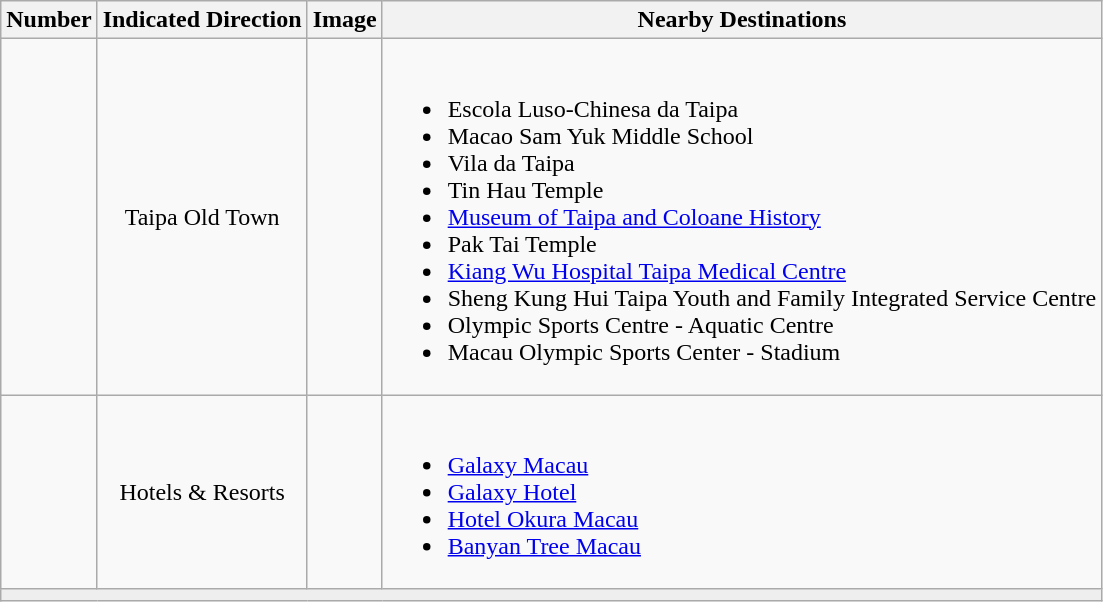<table class="wikitable">
<tr>
<th>Number</th>
<th>Indicated Direction</th>
<th>Image</th>
<th>Nearby Destinations</th>
</tr>
<tr>
<td>  </td>
<td align="center">Taipa Old Town</td>
<td align="center"></td>
<td><br><ul><li>Escola Luso-Chinesa da Taipa</li><li>Macao Sam Yuk Middle School</li><li>Vila da Taipa</li><li>Tin Hau Temple</li><li><a href='#'>Museum of Taipa and Coloane History</a></li><li>Pak Tai Temple</li><li><a href='#'>Kiang Wu Hospital Taipa Medical Centre</a></li><li>Sheng Kung Hui Taipa Youth and Family Integrated Service Centre</li><li>Olympic Sports Centre - Aquatic Centre</li><li>Macau Olympic Sports Center - Stadium</li></ul></td>
</tr>
<tr>
<td>  </td>
<td align="center">Hotels & Resorts</td>
<td align="center"></td>
<td><br><ul><li><a href='#'>Galaxy Macau</a></li><li><a href='#'>Galaxy Hotel</a></li><li><a href='#'>Hotel Okura Macau</a></li><li><a href='#'>Banyan Tree Macau</a></li></ul></td>
</tr>
<tr>
<td colspan="4" bgcolor="#EEEEEE"></td>
</tr>
</table>
